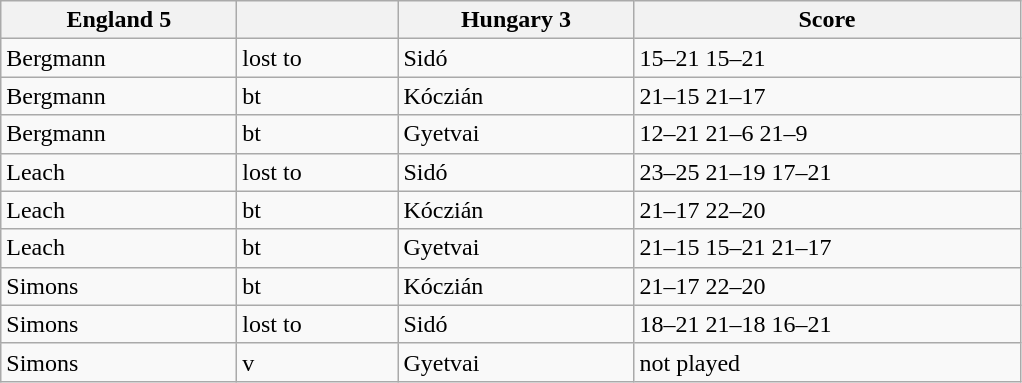<table class="wikitable">
<tr>
<th width=150> England 5</th>
<th width=100></th>
<th width=150> Hungary 3</th>
<th width=250>Score</th>
</tr>
<tr>
<td>Bergmann</td>
<td>lost to</td>
<td>Sidó</td>
<td>15–21 15–21</td>
</tr>
<tr>
<td>Bergmann</td>
<td>bt</td>
<td>Kóczián</td>
<td>21–15 21–17</td>
</tr>
<tr>
<td>Bergmann</td>
<td>bt</td>
<td>Gyetvai</td>
<td>12–21 21–6 21–9</td>
</tr>
<tr>
<td>Leach</td>
<td>lost to</td>
<td>Sidó</td>
<td>23–25 21–19 17–21</td>
</tr>
<tr>
<td>Leach</td>
<td>bt</td>
<td>Kóczián</td>
<td>21–17 22–20</td>
</tr>
<tr>
<td>Leach</td>
<td>bt</td>
<td>Gyetvai</td>
<td>21–15 15–21 21–17</td>
</tr>
<tr>
<td>Simons</td>
<td>bt</td>
<td>Kóczián</td>
<td>21–17 22–20</td>
</tr>
<tr>
<td>Simons</td>
<td>lost to</td>
<td>Sidó</td>
<td>18–21 21–18 16–21</td>
</tr>
<tr>
<td>Simons</td>
<td>v</td>
<td>Gyetvai</td>
<td>not played</td>
</tr>
</table>
